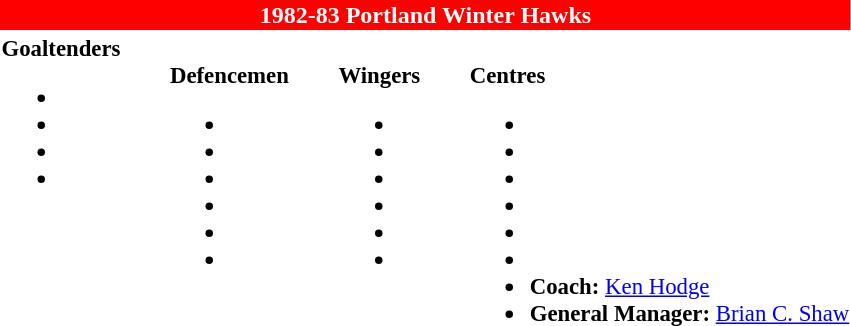<table class="toccolours" style="text-align: left;">
<tr>
<th colspan="7" style="background:red;color:white;text-align:center;">1982-83 Portland Winter Hawks</th>
</tr>
<tr>
<td style="font-size:95%; vertical-align:top;"><strong>Goaltenders</strong><br><ul><li></li><li></li><li></li><li></li></ul></td>
<td style="width: 25px;"></td>
<td style="font-size:95%; vertical-align:top;"><br><strong>Defencemen</strong><ul><li></li><li></li><li></li><li></li><li></li><li></li></ul></td>
<td style="width: 25px;"></td>
<td style="font-size:95%; vertical-align:top;"><br><strong>Wingers</strong><ul><li></li><li></li><li></li><li></li><li></li><li></li></ul></td>
<td style="width: 25px;"></td>
<td style="font-size:95%; vertical-align:top;"><br><strong>Centres</strong><ul><li></li><li></li><li></li><li></li><li></li><li></li><li><strong>Coach:</strong> <a href='#'>Ken Hodge</a></li><li><strong>General Manager:</strong> <a href='#'>Brian C. Shaw</a></li></ul></td>
</tr>
</table>
